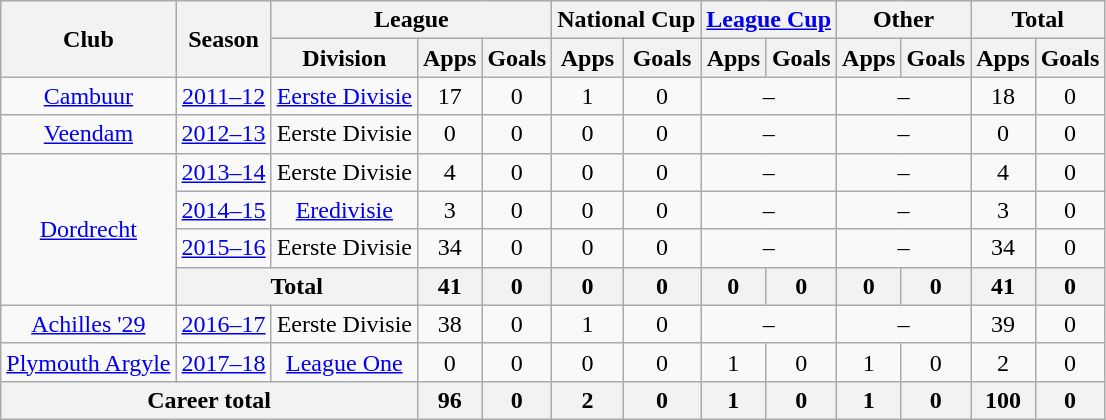<table class="wikitable" style="text-align:center">
<tr>
<th rowspan="2">Club</th>
<th rowspan="2">Season</th>
<th colspan="3">League</th>
<th colspan="2">National Cup</th>
<th colspan="2"><a href='#'>League Cup</a></th>
<th colspan="2">Other</th>
<th colspan="2">Total</th>
</tr>
<tr>
<th>Division</th>
<th>Apps</th>
<th>Goals</th>
<th>Apps</th>
<th>Goals</th>
<th>Apps</th>
<th>Goals</th>
<th>Apps</th>
<th>Goals</th>
<th>Apps</th>
<th>Goals</th>
</tr>
<tr>
<td><a href='#'>Cambuur</a></td>
<td><a href='#'>2011–12</a></td>
<td><a href='#'>Eerste Divisie</a></td>
<td>17</td>
<td>0</td>
<td>1</td>
<td>0</td>
<td colspan="2">–</td>
<td colspan="2">–</td>
<td>18</td>
<td>0</td>
</tr>
<tr>
<td><a href='#'>Veendam</a></td>
<td><a href='#'>2012–13</a></td>
<td>Eerste Divisie</td>
<td>0</td>
<td>0</td>
<td>0</td>
<td>0</td>
<td colspan="2">–</td>
<td colspan="2">–</td>
<td>0</td>
<td>0</td>
</tr>
<tr>
<td rowspan="4"><a href='#'>Dordrecht</a></td>
<td><a href='#'>2013–14</a></td>
<td>Eerste Divisie</td>
<td>4</td>
<td>0</td>
<td>0</td>
<td>0</td>
<td colspan="2">–</td>
<td colspan="2">–</td>
<td>4</td>
<td>0</td>
</tr>
<tr>
<td><a href='#'>2014–15</a></td>
<td><a href='#'>Eredivisie</a></td>
<td>3</td>
<td>0</td>
<td>0</td>
<td>0</td>
<td colspan="2">–</td>
<td colspan="2">–</td>
<td>3</td>
<td>0</td>
</tr>
<tr>
<td><a href='#'>2015–16</a></td>
<td>Eerste Divisie</td>
<td>34</td>
<td>0</td>
<td>0</td>
<td>0</td>
<td colspan="2">–</td>
<td colspan="2">–</td>
<td>34</td>
<td>0</td>
</tr>
<tr>
<th colspan="2">Total</th>
<th>41</th>
<th>0</th>
<th>0</th>
<th>0</th>
<th>0</th>
<th>0</th>
<th>0</th>
<th>0</th>
<th>41</th>
<th>0</th>
</tr>
<tr>
<td><a href='#'>Achilles '29</a></td>
<td><a href='#'>2016–17</a></td>
<td>Eerste Divisie</td>
<td>38</td>
<td>0</td>
<td>1</td>
<td>0</td>
<td colspan="2">–</td>
<td colspan="2">–</td>
<td>39</td>
<td>0</td>
</tr>
<tr>
<td><a href='#'>Plymouth Argyle</a></td>
<td><a href='#'>2017–18</a></td>
<td><a href='#'>League One</a></td>
<td>0</td>
<td>0</td>
<td>0</td>
<td>0</td>
<td>1</td>
<td>0</td>
<td>1</td>
<td>0</td>
<td>2</td>
<td>0</td>
</tr>
<tr>
<th colspan="3">Career total</th>
<th>96</th>
<th>0</th>
<th>2</th>
<th>0</th>
<th>1</th>
<th>0</th>
<th>1</th>
<th>0</th>
<th>100</th>
<th>0</th>
</tr>
</table>
